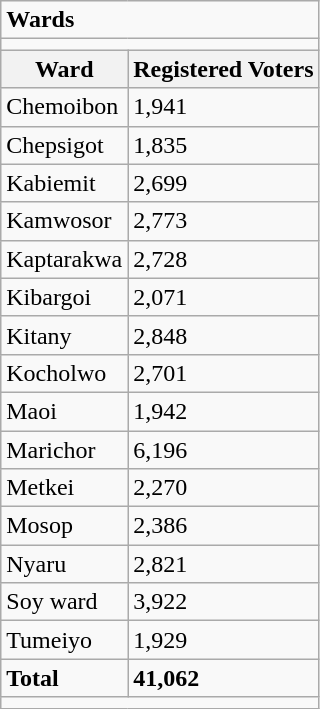<table class="wikitable">
<tr>
<td colspan="2"><strong>Wards</strong></td>
</tr>
<tr>
<td colspan="2"></td>
</tr>
<tr>
<th>Ward</th>
<th>Registered Voters</th>
</tr>
<tr>
<td>Chemoibon</td>
<td>1,941</td>
</tr>
<tr>
<td>Chepsigot</td>
<td>1,835</td>
</tr>
<tr>
<td>Kabiemit</td>
<td>2,699</td>
</tr>
<tr>
<td>Kamwosor</td>
<td>2,773</td>
</tr>
<tr>
<td>Kaptarakwa</td>
<td>2,728</td>
</tr>
<tr>
<td>Kibargoi</td>
<td>2,071</td>
</tr>
<tr>
<td>Kitany</td>
<td>2,848</td>
</tr>
<tr>
<td>Kocholwo</td>
<td>2,701</td>
</tr>
<tr>
<td>Maoi</td>
<td>1,942</td>
</tr>
<tr>
<td>Marichor</td>
<td>6,196</td>
</tr>
<tr>
<td>Metkei</td>
<td>2,270</td>
</tr>
<tr>
<td>Mosop</td>
<td>2,386</td>
</tr>
<tr>
<td>Nyaru</td>
<td>2,821</td>
</tr>
<tr>
<td>Soy ward</td>
<td>3,922</td>
</tr>
<tr>
<td>Tumeiyo</td>
<td>1,929</td>
</tr>
<tr>
<td><strong>Total</strong></td>
<td><strong>41,062</strong></td>
</tr>
<tr>
<td colspan="2"></td>
</tr>
</table>
